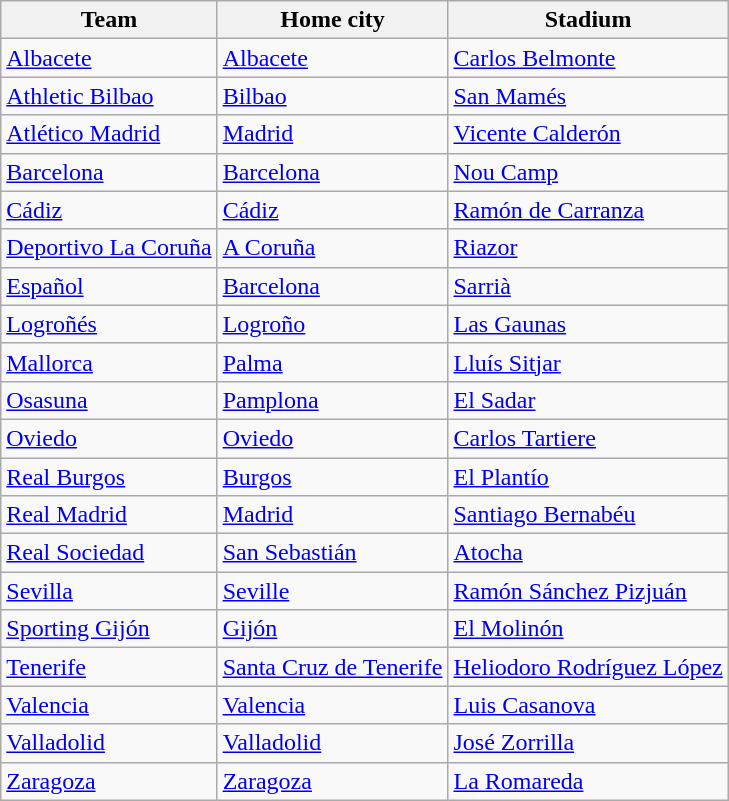<table class="wikitable sortable" style="text-align: left;">
<tr>
<th>Team</th>
<th>Home city</th>
<th>Stadium</th>
</tr>
<tr>
<td><a href='#'>Albacete</a></td>
<td><a href='#'>Albacete</a></td>
<td><a href='#'>Carlos Belmonte</a></td>
</tr>
<tr>
<td><a href='#'>Athletic Bilbao</a></td>
<td><a href='#'>Bilbao</a></td>
<td><a href='#'>San Mamés</a></td>
</tr>
<tr>
<td><a href='#'>Atlético Madrid</a></td>
<td><a href='#'>Madrid</a></td>
<td><a href='#'>Vicente Calderón</a></td>
</tr>
<tr>
<td><a href='#'>Barcelona</a></td>
<td><a href='#'>Barcelona</a></td>
<td><a href='#'>Nou Camp</a></td>
</tr>
<tr>
<td><a href='#'>Cádiz</a></td>
<td><a href='#'>Cádiz</a></td>
<td><a href='#'>Ramón de Carranza</a></td>
</tr>
<tr>
<td><a href='#'>Deportivo La Coruña</a></td>
<td><a href='#'>A Coruña</a></td>
<td><a href='#'>Riazor</a></td>
</tr>
<tr>
<td><a href='#'>Español</a></td>
<td><a href='#'>Barcelona</a></td>
<td><a href='#'>Sarrià</a></td>
</tr>
<tr>
<td><a href='#'>Logroñés</a></td>
<td><a href='#'>Logroño</a></td>
<td><a href='#'>Las Gaunas</a></td>
</tr>
<tr>
<td><a href='#'>Mallorca</a></td>
<td><a href='#'>Palma</a></td>
<td><a href='#'>Lluís Sitjar</a></td>
</tr>
<tr>
<td><a href='#'>Osasuna</a></td>
<td><a href='#'>Pamplona</a></td>
<td><a href='#'>El Sadar</a></td>
</tr>
<tr>
<td><a href='#'>Oviedo</a></td>
<td><a href='#'>Oviedo</a></td>
<td><a href='#'>Carlos Tartiere</a></td>
</tr>
<tr>
<td><a href='#'>Real Burgos</a></td>
<td><a href='#'>Burgos</a></td>
<td><a href='#'>El Plantío</a></td>
</tr>
<tr>
<td><a href='#'>Real Madrid</a></td>
<td><a href='#'>Madrid</a></td>
<td><a href='#'>Santiago Bernabéu</a></td>
</tr>
<tr>
<td><a href='#'>Real Sociedad</a></td>
<td><a href='#'>San Sebastián</a></td>
<td><a href='#'>Atocha</a></td>
</tr>
<tr>
<td><a href='#'>Sevilla</a></td>
<td><a href='#'>Seville</a></td>
<td><a href='#'>Ramón Sánchez Pizjuán</a></td>
</tr>
<tr>
<td><a href='#'>Sporting Gijón</a></td>
<td><a href='#'>Gijón</a></td>
<td><a href='#'>El Molinón</a></td>
</tr>
<tr>
<td><a href='#'>Tenerife</a></td>
<td><a href='#'>Santa Cruz de Tenerife</a></td>
<td><a href='#'>Heliodoro Rodríguez López</a></td>
</tr>
<tr>
<td><a href='#'>Valencia</a></td>
<td><a href='#'>Valencia</a></td>
<td><a href='#'>Luis Casanova</a></td>
</tr>
<tr>
<td><a href='#'>Valladolid</a></td>
<td><a href='#'>Valladolid</a></td>
<td><a href='#'>José Zorrilla</a></td>
</tr>
<tr>
<td><a href='#'>Zaragoza</a></td>
<td><a href='#'>Zaragoza</a></td>
<td><a href='#'>La Romareda</a></td>
</tr>
</table>
